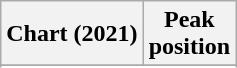<table class="wikitable sortable plainrowheaders" style="text-align:center">
<tr>
<th scope="col">Chart (2021)</th>
<th scope="col">Peak<br>position</th>
</tr>
<tr>
</tr>
<tr>
</tr>
<tr>
</tr>
<tr>
</tr>
</table>
